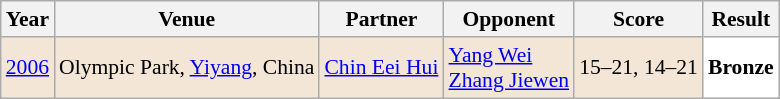<table class="sortable wikitable" style="font-size: 90%;">
<tr>
<th>Year</th>
<th>Venue</th>
<th>Partner</th>
<th>Opponent</th>
<th>Score</th>
<th>Result</th>
</tr>
<tr style="background:#F3E6D7">
<td align="center"><a href='#'>2006</a></td>
<td align="left">Olympic Park, <a href='#'>Yiyang</a>, China</td>
<td align="left"> <a href='#'>Chin Eei Hui</a></td>
<td align="left"> <a href='#'>Yang Wei</a><br> <a href='#'>Zhang Jiewen</a></td>
<td align="left">15–21, 14–21</td>
<td style="text-align:left; background:white"> <strong>Bronze</strong></td>
</tr>
</table>
